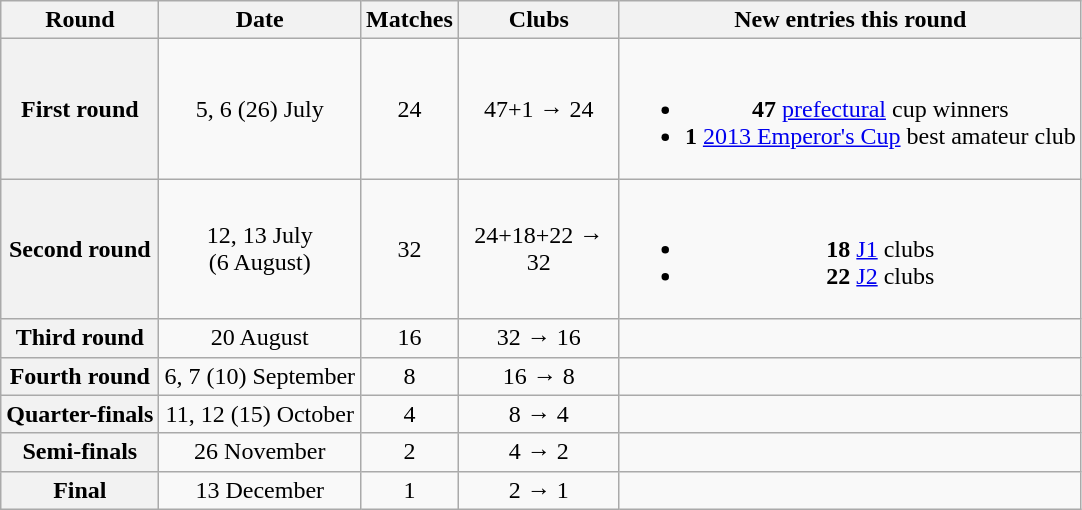<table class="wikitable" style="text-align: center">
<tr>
<th>Round</th>
<th>Date</th>
<th>Matches</th>
<th style="width:100px;">Clubs</th>
<th>New entries this round</th>
</tr>
<tr>
<th>First round</th>
<td>5, 6 (26) July</td>
<td>24</td>
<td>47+1 → 24</td>
<td><br><ul><li><strong>47</strong> <a href='#'>prefectural</a> cup winners</li><li><strong>1</strong> <a href='#'>2013 Emperor's Cup</a> best amateur club</li></ul></td>
</tr>
<tr>
<th>Second round</th>
<td>12, 13 July<br>(6 August)</td>
<td>32</td>
<td>24+18+22 → 32</td>
<td><br><ul><li><strong>18</strong> <a href='#'>J1</a> clubs</li><li><strong>22</strong> <a href='#'>J2</a> clubs</li></ul></td>
</tr>
<tr>
<th>Third round</th>
<td>20 August</td>
<td>16</td>
<td>32 → 16</td>
<td></td>
</tr>
<tr>
<th>Fourth round</th>
<td>6, 7 (10) September</td>
<td>8</td>
<td>16 → 8</td>
<td></td>
</tr>
<tr>
<th>Quarter-finals</th>
<td>11, 12 (15) October</td>
<td>4</td>
<td>8 → 4</td>
<td></td>
</tr>
<tr>
<th>Semi-finals</th>
<td>26 November</td>
<td>2</td>
<td>4 → 2</td>
<td></td>
</tr>
<tr>
<th>Final</th>
<td>13 December</td>
<td>1</td>
<td>2 → 1</td>
<td></td>
</tr>
</table>
